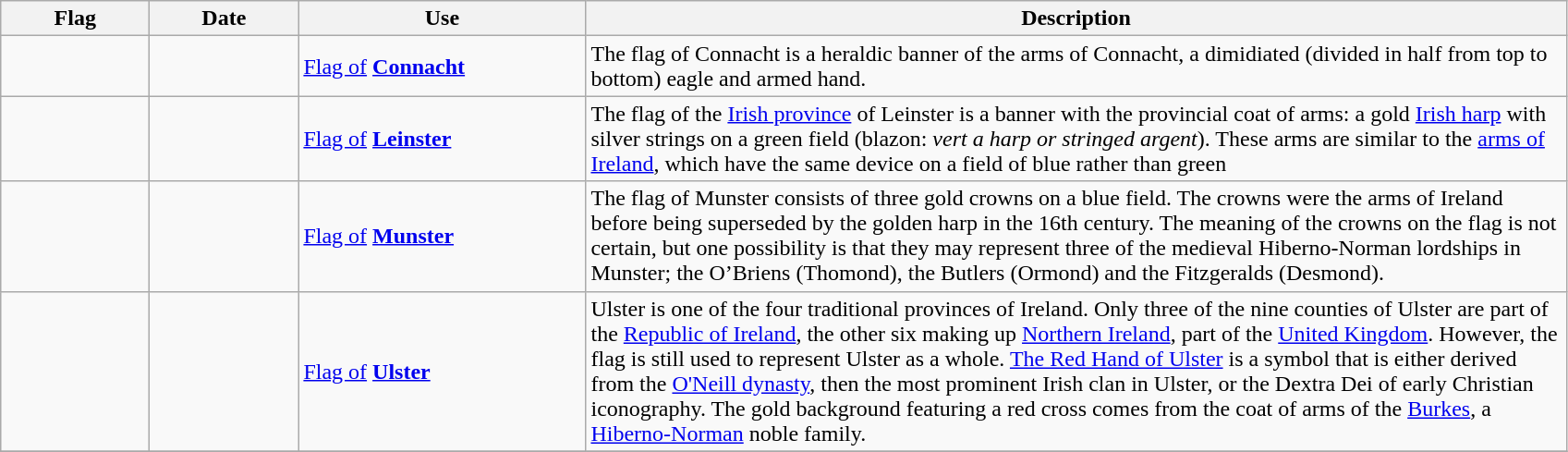<table class="wikitable">
<tr>
<th style="width:100px;">Flag</th>
<th style="width:100px;">Date</th>
<th style="width:200px;">Use</th>
<th style="width:700px;">Description</th>
</tr>
<tr>
<td></td>
<td></td>
<td><a href='#'>Flag of</a> <strong><a href='#'>Connacht</a></strong></td>
<td>The flag of Connacht is a heraldic banner of the arms of Connacht, a dimidiated (divided in half from top to bottom) eagle and armed hand.</td>
</tr>
<tr>
<td></td>
<td></td>
<td><a href='#'>Flag of</a> <strong><a href='#'>Leinster</a></strong></td>
<td>The flag of the <a href='#'>Irish province</a> of Leinster is a banner with the provincial coat of arms: a gold <a href='#'>Irish harp</a> with silver strings on a green field (blazon: <em>vert a harp or stringed argent</em>). These arms are similar to the <a href='#'>arms of Ireland</a>, which have the same device on a field of blue rather than green</td>
</tr>
<tr>
<td></td>
<td></td>
<td><a href='#'>Flag of</a> <strong><a href='#'>Munster</a></strong></td>
<td>The flag of Munster consists of three gold crowns on a blue field. The crowns were the arms of Ireland before being superseded by the golden harp in the 16th century. The meaning of the crowns on the flag is not certain, but one possibility is that they may represent three of the medieval Hiberno-Norman lordships in Munster; the O’Briens (Thomond), the Butlers (Ormond) and the Fitzgeralds (Desmond).</td>
</tr>
<tr>
<td></td>
<td></td>
<td><a href='#'>Flag of</a> <strong><a href='#'>Ulster</a></strong></td>
<td>Ulster is one of the four traditional provinces of Ireland. Only three of the nine counties of Ulster are part of the <a href='#'>Republic of Ireland</a>, the other six making up <a href='#'>Northern Ireland</a>, part of the <a href='#'>United Kingdom</a>. However, the flag is still used to represent Ulster as a whole. <a href='#'>The Red Hand of Ulster</a> is a symbol that is either derived from the <a href='#'>O'Neill dynasty</a>, then the most prominent Irish clan in Ulster, or the Dextra Dei of early Christian iconography. The gold background featuring a red cross comes from the coat of arms of the <a href='#'>Burkes</a>, a <a href='#'>Hiberno-Norman</a> noble family.</td>
</tr>
<tr>
</tr>
</table>
